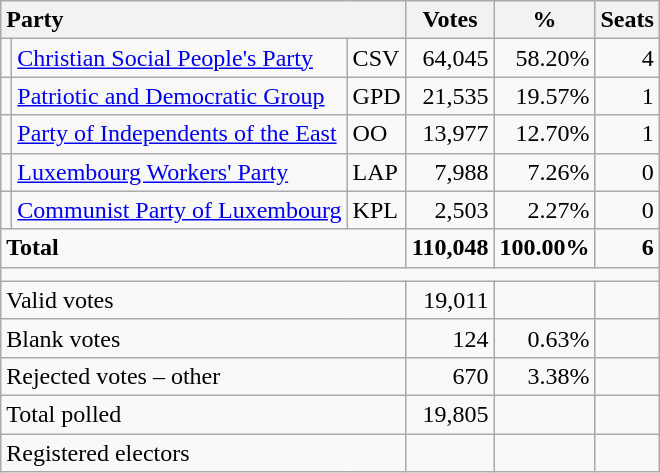<table class="wikitable" border="1" style="text-align:right;">
<tr>
<th style="text-align:left;" valign=bottom colspan=3>Party</th>
<th align=center valign=bottom width="50">Votes</th>
<th align=center valign=bottom width="50">%</th>
<th align=center>Seats</th>
</tr>
<tr>
<td></td>
<td align=left><a href='#'>Christian Social People's Party</a></td>
<td align=left>CSV</td>
<td>64,045</td>
<td>58.20%</td>
<td>4</td>
</tr>
<tr>
<td></td>
<td align=left><a href='#'>Patriotic and Democratic Group</a></td>
<td align=left>GPD</td>
<td>21,535</td>
<td>19.57%</td>
<td>1</td>
</tr>
<tr>
<td></td>
<td align=left><a href='#'>Party of Independents of the East</a></td>
<td align=left>OO</td>
<td>13,977</td>
<td>12.70%</td>
<td>1</td>
</tr>
<tr>
<td></td>
<td align=left><a href='#'>Luxembourg Workers' Party</a></td>
<td align=left>LAP</td>
<td>7,988</td>
<td>7.26%</td>
<td>0</td>
</tr>
<tr>
<td></td>
<td align=left><a href='#'>Communist Party of Luxembourg</a></td>
<td align=left>KPL</td>
<td>2,503</td>
<td>2.27%</td>
<td>0</td>
</tr>
<tr style="font-weight:bold">
<td align=left colspan=3>Total</td>
<td>110,048</td>
<td>100.00%</td>
<td>6</td>
</tr>
<tr>
<td colspan=6 height="2"></td>
</tr>
<tr>
<td align=left colspan=3>Valid votes</td>
<td>19,011</td>
<td></td>
<td></td>
</tr>
<tr>
<td align=left colspan=3>Blank votes</td>
<td>124</td>
<td>0.63%</td>
<td></td>
</tr>
<tr>
<td align=left colspan=3>Rejected votes – other</td>
<td>670</td>
<td>3.38%</td>
<td></td>
</tr>
<tr>
<td align=left colspan=3>Total polled</td>
<td>19,805</td>
<td></td>
<td></td>
</tr>
<tr>
<td align=left colspan=3>Registered electors</td>
<td></td>
<td></td>
<td></td>
</tr>
</table>
